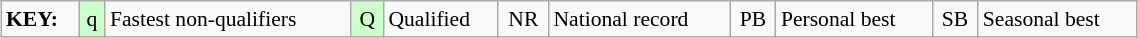<table class="wikitable" style="margin:0.5em auto; font-size:90%;position:relative;" width=60%>
<tr>
<td><strong>KEY:</strong></td>
<td bgcolor=ccffcc align=center>q</td>
<td>Fastest non-qualifiers</td>
<td bgcolor=ccffcc align=center>Q</td>
<td>Qualified</td>
<td align=center>NR</td>
<td>National record</td>
<td align=center>PB</td>
<td>Personal best</td>
<td align=center>SB</td>
<td>Seasonal best</td>
</tr>
</table>
